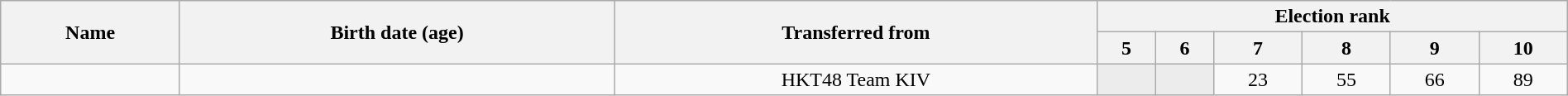<table class="wikitable sortable"  style="text-align:center; width:100%;">
<tr>
<th rowspan="2">Name</th>
<th rowspan="2">Birth date (age)</th>
<th rowspan="2">Transferred from</th>
<th colspan="6">Election rank</th>
</tr>
<tr>
<th data-sort-type="number">5</th>
<th data-sort-type="number">6</th>
<th data-sort-type="number">7</th>
<th data-sort-type="number">8</th>
<th data-sort-type="number">9</th>
<th data-sort-type="number">10</th>
</tr>
<tr>
<td style="text-align:left;" data-sort-value="Tani Marika"></td>
<td style="text-align:left;"></td>
<td>HKT48 Team KIV</td>
<td style="background:#ececec; color:gray;"></td>
<td style="background:#ececec; color:gray;"></td>
<td>23</td>
<td>55</td>
<td>66</td>
<td>89</td>
</tr>
</table>
